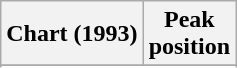<table class="wikitable sortable plainrowheaders">
<tr>
<th>Chart (1993)</th>
<th>Peak<br>position</th>
</tr>
<tr>
</tr>
<tr>
</tr>
<tr>
</tr>
</table>
